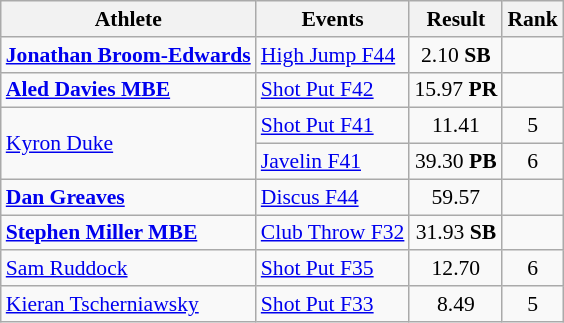<table class=wikitable style="font-size:90%">
<tr>
<th>Athlete</th>
<th>Events</th>
<th>Result</th>
<th>Rank</th>
</tr>
<tr align=center>
<td align=left><strong><a href='#'>Jonathan Broom-Edwards</a></strong></td>
<td align=left><a href='#'>High Jump F44</a></td>
<td>2.10 <strong>SB</strong></td>
<td></td>
</tr>
<tr align=center>
<td align=left><strong><a href='#'>Aled Davies MBE</a></strong></td>
<td align=left><a href='#'>Shot Put F42</a></td>
<td>15.97 <strong>PR</strong></td>
<td></td>
</tr>
<tr align=center>
<td style="text-align:left;" rowspan="2"><a href='#'>Kyron Duke</a></td>
<td align=left><a href='#'>Shot Put F41</a></td>
<td>11.41</td>
<td>5</td>
</tr>
<tr align=center>
<td align=left><a href='#'>Javelin F41</a></td>
<td>39.30 <strong>PB</strong></td>
<td>6</td>
</tr>
<tr align=center>
<td align=left><strong><a href='#'>Dan Greaves</a></strong></td>
<td align=left><a href='#'>Discus F44</a></td>
<td>59.57</td>
<td></td>
</tr>
<tr align=center>
<td align=left><strong><a href='#'>Stephen Miller MBE</a></strong></td>
<td align=left><a href='#'>Club Throw F32</a></td>
<td>31.93 <strong>SB</strong></td>
<td></td>
</tr>
<tr align=center>
<td align=left><a href='#'>Sam Ruddock</a></td>
<td align=left><a href='#'>Shot Put F35</a></td>
<td>12.70</td>
<td>6</td>
</tr>
<tr align=center>
<td align=left><a href='#'>Kieran Tscherniawsky</a></td>
<td align=left><a href='#'>Shot Put F33</a></td>
<td>8.49</td>
<td>5</td>
</tr>
</table>
